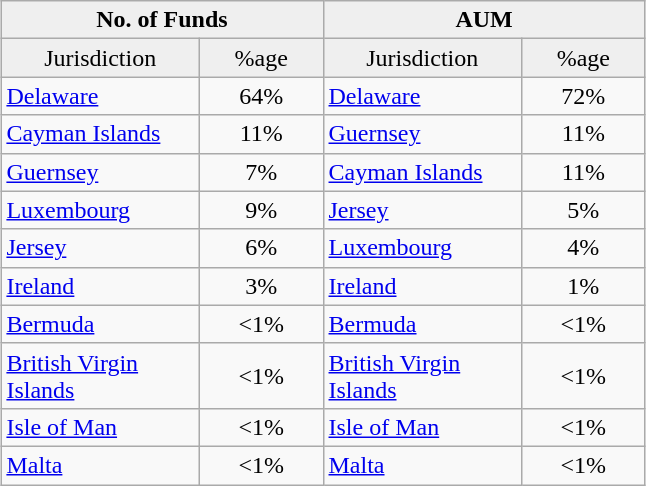<table class="wikitable" style="margin: 1em auto 1em auto">
<tr>
<th colspan=2 align="center" style="background: #efefef;" width="200">No. of Funds</th>
<th colspan=2 align="center" style="background: #efefef;" width="200">AUM</th>
</tr>
<tr>
<td align="center" style="background: #efefef;" width="125">Jurisdiction</td>
<td align="center" style="background: #efefef;" width="75">%age</td>
<td align="center" style="background: #efefef;" width="125">Jurisdiction</td>
<td align="center" style="background: #efefef;" width="75">%age</td>
</tr>
<tr>
<td><a href='#'>Delaware</a></td>
<td align="center">64%</td>
<td><a href='#'>Delaware</a></td>
<td align="center">72%</td>
</tr>
<tr>
<td><a href='#'>Cayman Islands</a></td>
<td align="center">11%</td>
<td><a href='#'>Guernsey</a></td>
<td align="center">11%</td>
</tr>
<tr>
<td><a href='#'>Guernsey</a></td>
<td align="center">7%</td>
<td><a href='#'>Cayman Islands</a></td>
<td align="center">11%</td>
</tr>
<tr>
<td><a href='#'>Luxembourg</a></td>
<td align="center">9%</td>
<td><a href='#'>Jersey</a></td>
<td align="center">5%</td>
</tr>
<tr>
<td><a href='#'>Jersey</a></td>
<td align="center">6%</td>
<td><a href='#'>Luxembourg</a></td>
<td align="center">4%</td>
</tr>
<tr>
<td><a href='#'>Ireland</a></td>
<td align="center">3%</td>
<td><a href='#'>Ireland</a></td>
<td align="center">1%</td>
</tr>
<tr>
<td><a href='#'>Bermuda</a></td>
<td align="center"><1%</td>
<td><a href='#'>Bermuda</a></td>
<td align="center"><1%</td>
</tr>
<tr>
<td><a href='#'>British Virgin Islands</a></td>
<td align="center"><1%</td>
<td><a href='#'>British Virgin Islands</a></td>
<td align="center"><1%</td>
</tr>
<tr>
<td><a href='#'>Isle of Man</a></td>
<td align="center"><1%</td>
<td><a href='#'>Isle of Man</a></td>
<td align="center"><1%</td>
</tr>
<tr>
<td><a href='#'>Malta</a></td>
<td align="center"><1%</td>
<td><a href='#'>Malta</a></td>
<td align="center"><1%</td>
</tr>
</table>
